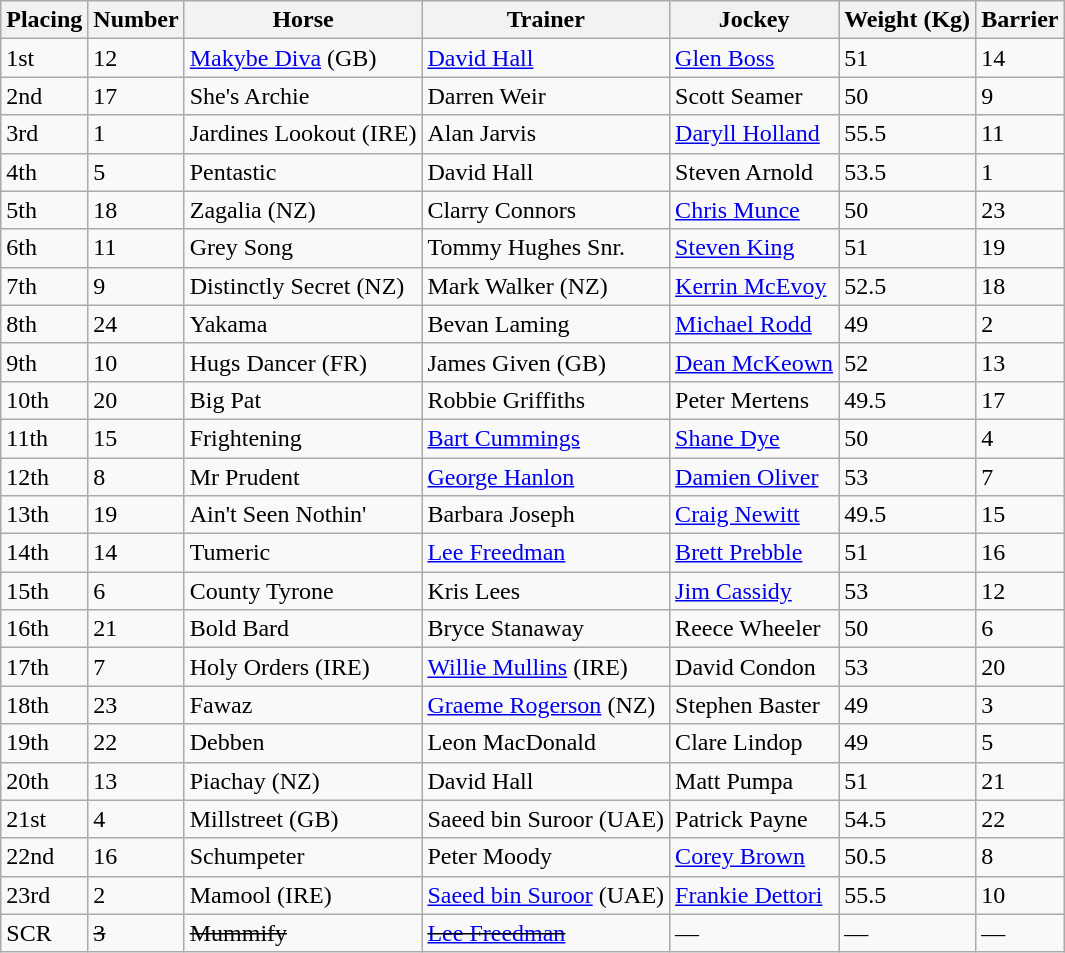<table class="wikitable sortable">
<tr>
<th>Placing</th>
<th>Number</th>
<th>Horse</th>
<th>Trainer</th>
<th>Jockey</th>
<th>Weight (Kg)</th>
<th>Barrier</th>
</tr>
<tr>
<td>1st</td>
<td>12</td>
<td><a href='#'>Makybe Diva</a> (GB)</td>
<td><a href='#'>David Hall</a></td>
<td><a href='#'>Glen Boss</a></td>
<td>51</td>
<td>14</td>
</tr>
<tr>
<td>2nd</td>
<td>17</td>
<td>She's Archie</td>
<td>Darren Weir</td>
<td>Scott Seamer</td>
<td>50</td>
<td>9</td>
</tr>
<tr>
<td>3rd</td>
<td>1</td>
<td>Jardines Lookout (IRE)</td>
<td>Alan Jarvis</td>
<td><a href='#'>Daryll Holland</a></td>
<td>55.5</td>
<td>11</td>
</tr>
<tr>
<td>4th</td>
<td>5</td>
<td>Pentastic</td>
<td>David Hall</td>
<td>Steven Arnold</td>
<td>53.5</td>
<td>1</td>
</tr>
<tr>
<td>5th</td>
<td>18</td>
<td>Zagalia (NZ)</td>
<td>Clarry Connors</td>
<td><a href='#'>Chris Munce</a></td>
<td>50</td>
<td>23</td>
</tr>
<tr>
<td>6th</td>
<td>11</td>
<td>Grey Song</td>
<td>Tommy Hughes Snr.</td>
<td><a href='#'>Steven King</a></td>
<td>51</td>
<td>19</td>
</tr>
<tr>
<td>7th</td>
<td>9</td>
<td>Distinctly Secret (NZ)</td>
<td>Mark Walker (NZ)</td>
<td><a href='#'>Kerrin McEvoy</a></td>
<td>52.5</td>
<td>18</td>
</tr>
<tr>
<td>8th</td>
<td>24</td>
<td>Yakama</td>
<td>Bevan Laming</td>
<td><a href='#'>Michael Rodd</a></td>
<td>49</td>
<td>2</td>
</tr>
<tr>
<td>9th</td>
<td>10</td>
<td>Hugs Dancer (FR)</td>
<td>James Given (GB)</td>
<td><a href='#'>Dean McKeown</a></td>
<td>52</td>
<td>13</td>
</tr>
<tr>
<td>10th</td>
<td>20</td>
<td>Big Pat</td>
<td>Robbie Griffiths</td>
<td>Peter Mertens</td>
<td>49.5</td>
<td>17</td>
</tr>
<tr>
<td>11th</td>
<td>15</td>
<td>Frightening</td>
<td><a href='#'>Bart Cummings</a></td>
<td><a href='#'>Shane Dye</a></td>
<td>50</td>
<td>4</td>
</tr>
<tr>
<td>12th</td>
<td>8</td>
<td>Mr Prudent</td>
<td><a href='#'>George Hanlon</a></td>
<td><a href='#'>Damien Oliver</a></td>
<td>53</td>
<td>7</td>
</tr>
<tr>
<td>13th</td>
<td>19</td>
<td>Ain't Seen Nothin'</td>
<td>Barbara Joseph</td>
<td><a href='#'>Craig Newitt</a></td>
<td>49.5</td>
<td>15</td>
</tr>
<tr>
<td>14th</td>
<td>14</td>
<td>Tumeric</td>
<td><a href='#'>Lee Freedman</a></td>
<td><a href='#'>Brett Prebble</a></td>
<td>51</td>
<td>16</td>
</tr>
<tr>
<td>15th</td>
<td>6</td>
<td>County Tyrone</td>
<td>Kris Lees</td>
<td><a href='#'>Jim Cassidy</a></td>
<td>53</td>
<td>12</td>
</tr>
<tr>
<td>16th</td>
<td>21</td>
<td>Bold Bard</td>
<td>Bryce Stanaway</td>
<td>Reece Wheeler</td>
<td>50</td>
<td>6</td>
</tr>
<tr>
<td>17th</td>
<td>7</td>
<td>Holy Orders (IRE)</td>
<td><a href='#'>Willie Mullins</a> (IRE)</td>
<td>David Condon</td>
<td>53</td>
<td>20</td>
</tr>
<tr>
<td>18th</td>
<td>23</td>
<td>Fawaz</td>
<td><a href='#'>Graeme Rogerson</a> (NZ)</td>
<td>Stephen Baster</td>
<td>49</td>
<td>3</td>
</tr>
<tr>
<td>19th</td>
<td>22</td>
<td>Debben</td>
<td>Leon MacDonald</td>
<td>Clare Lindop</td>
<td>49</td>
<td>5</td>
</tr>
<tr>
<td>20th</td>
<td>13</td>
<td>Piachay (NZ)</td>
<td>David Hall</td>
<td>Matt Pumpa</td>
<td>51</td>
<td>21</td>
</tr>
<tr>
<td>21st</td>
<td>4</td>
<td>Millstreet (GB)</td>
<td>Saeed bin Suroor (UAE)</td>
<td>Patrick Payne</td>
<td>54.5</td>
<td>22</td>
</tr>
<tr>
<td>22nd</td>
<td>16</td>
<td>Schumpeter</td>
<td>Peter Moody</td>
<td><a href='#'>Corey Brown</a></td>
<td>50.5</td>
<td>8</td>
</tr>
<tr>
<td>23rd</td>
<td>2</td>
<td>Mamool (IRE)</td>
<td><a href='#'>Saeed bin Suroor</a> (UAE)</td>
<td><a href='#'>Frankie Dettori</a></td>
<td>55.5</td>
<td>10</td>
</tr>
<tr>
<td>SCR</td>
<td><s>3</s></td>
<td><s>Mummify</s></td>
<td><s><a href='#'>Lee Freedman</a></s></td>
<td>—</td>
<td>—</td>
<td>—</td>
</tr>
</table>
